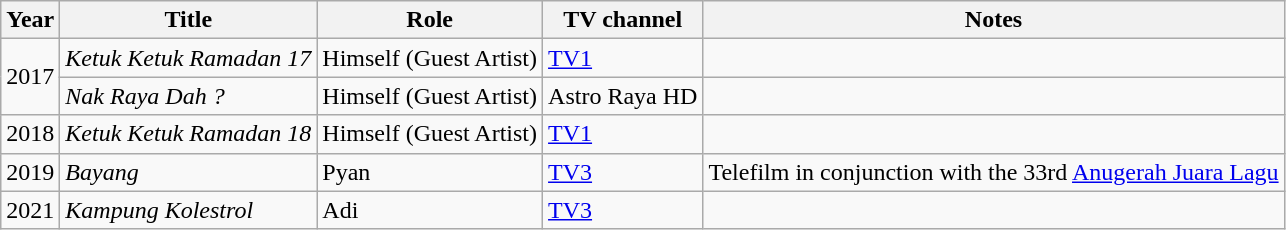<table class="wikitable sortable">
<tr>
<th>Year</th>
<th>Title</th>
<th>Role</th>
<th>TV channel</th>
<th>Notes</th>
</tr>
<tr>
<td rowspan="2">2017</td>
<td><em>Ketuk Ketuk Ramadan 17</em></td>
<td>Himself (Guest Artist)</td>
<td><a href='#'>TV1</a></td>
<td></td>
</tr>
<tr>
<td><em>Nak Raya Dah ?</em></td>
<td>Himself (Guest Artist)</td>
<td>Astro Raya HD</td>
<td></td>
</tr>
<tr>
<td>2018</td>
<td><em>Ketuk Ketuk Ramadan 18</em></td>
<td>Himself (Guest Artist)</td>
<td><a href='#'>TV1</a></td>
<td></td>
</tr>
<tr>
<td>2019</td>
<td><em>Bayang</em></td>
<td>Pyan</td>
<td><a href='#'>TV3</a></td>
<td>Telefilm in conjunction with the 33rd <a href='#'>Anugerah Juara Lagu</a></td>
</tr>
<tr>
<td>2021</td>
<td><em>Kampung Kolestrol</em></td>
<td>Adi</td>
<td><a href='#'>TV3</a></td>
<td></td>
</tr>
</table>
